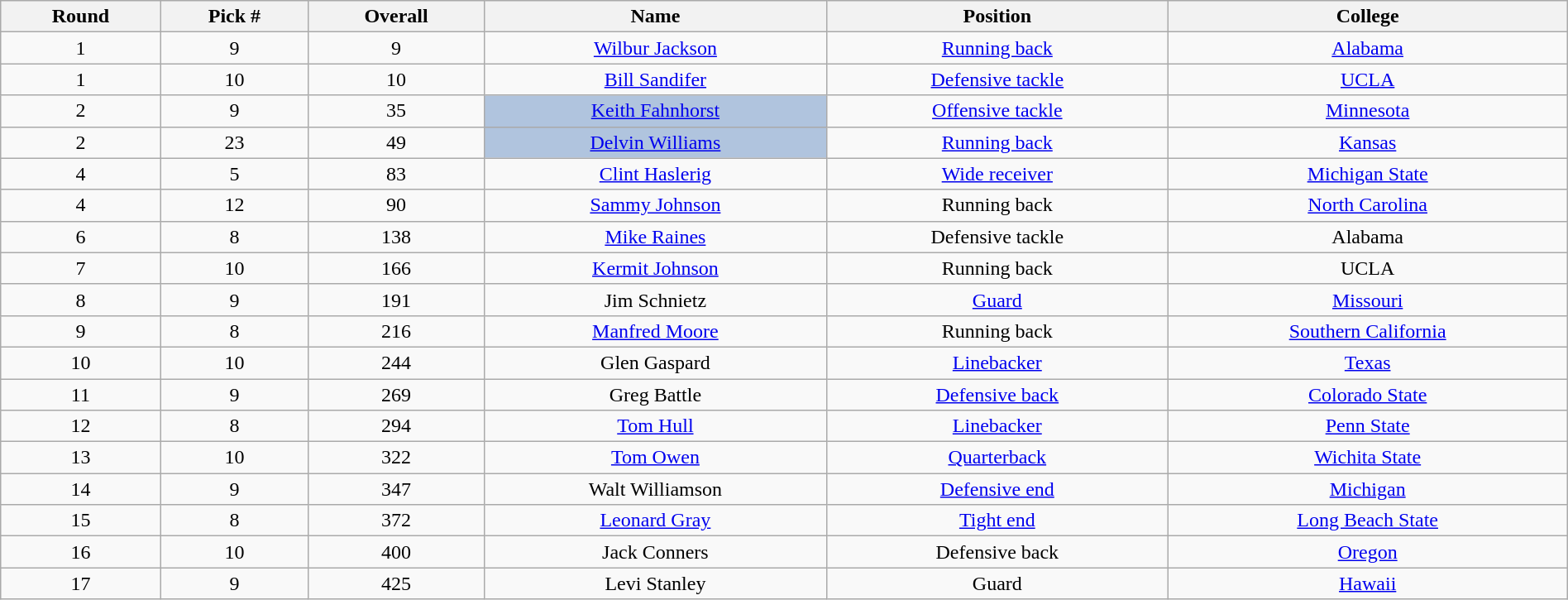<table class="wikitable sortable sortable" style="width: 100%; text-align:center">
<tr>
<th>Round</th>
<th>Pick #</th>
<th>Overall</th>
<th>Name</th>
<th>Position</th>
<th>College</th>
</tr>
<tr>
<td>1</td>
<td>9</td>
<td>9</td>
<td><a href='#'>Wilbur Jackson</a></td>
<td><a href='#'>Running back</a></td>
<td><a href='#'>Alabama</a></td>
</tr>
<tr>
<td>1</td>
<td>10</td>
<td>10</td>
<td><a href='#'>Bill Sandifer</a></td>
<td><a href='#'>Defensive tackle</a></td>
<td><a href='#'>UCLA</a></td>
</tr>
<tr>
<td>2</td>
<td>9</td>
<td>35</td>
<td bgcolor=lightsteelblue><a href='#'>Keith Fahnhorst</a></td>
<td><a href='#'>Offensive tackle</a></td>
<td><a href='#'>Minnesota</a></td>
</tr>
<tr>
<td>2</td>
<td>23</td>
<td>49</td>
<td bgcolor=lightsteelblue><a href='#'>Delvin Williams</a></td>
<td><a href='#'>Running back</a></td>
<td><a href='#'>Kansas</a></td>
</tr>
<tr>
<td>4</td>
<td>5</td>
<td>83</td>
<td><a href='#'>Clint Haslerig</a></td>
<td><a href='#'>Wide receiver</a></td>
<td><a href='#'>Michigan State</a></td>
</tr>
<tr>
<td>4</td>
<td>12</td>
<td>90</td>
<td><a href='#'>Sammy Johnson</a></td>
<td>Running back</td>
<td><a href='#'>North Carolina</a></td>
</tr>
<tr>
<td>6</td>
<td>8</td>
<td>138</td>
<td><a href='#'>Mike Raines</a></td>
<td>Defensive tackle</td>
<td>Alabama</td>
</tr>
<tr>
<td>7</td>
<td>10</td>
<td>166</td>
<td><a href='#'>Kermit Johnson</a></td>
<td>Running back</td>
<td>UCLA</td>
</tr>
<tr>
<td>8</td>
<td>9</td>
<td>191</td>
<td>Jim Schnietz</td>
<td><a href='#'>Guard</a></td>
<td><a href='#'>Missouri</a></td>
</tr>
<tr>
<td>9</td>
<td>8</td>
<td>216</td>
<td><a href='#'>Manfred Moore</a></td>
<td>Running back</td>
<td><a href='#'>Southern California</a></td>
</tr>
<tr>
<td>10</td>
<td>10</td>
<td>244</td>
<td>Glen Gaspard</td>
<td><a href='#'>Linebacker</a></td>
<td><a href='#'>Texas</a></td>
</tr>
<tr>
<td>11</td>
<td>9</td>
<td>269</td>
<td>Greg Battle</td>
<td><a href='#'>Defensive back</a></td>
<td><a href='#'>Colorado State</a></td>
</tr>
<tr>
<td>12</td>
<td>8</td>
<td>294</td>
<td><a href='#'>Tom Hull</a></td>
<td><a href='#'>Linebacker</a></td>
<td><a href='#'>Penn State</a></td>
</tr>
<tr>
<td>13</td>
<td>10</td>
<td>322</td>
<td><a href='#'>Tom Owen</a></td>
<td><a href='#'>Quarterback</a></td>
<td><a href='#'>Wichita State</a></td>
</tr>
<tr>
<td>14</td>
<td>9</td>
<td>347</td>
<td>Walt Williamson</td>
<td><a href='#'>Defensive end</a></td>
<td><a href='#'>Michigan</a></td>
</tr>
<tr>
<td>15</td>
<td>8</td>
<td>372</td>
<td><a href='#'>Leonard Gray</a></td>
<td><a href='#'>Tight end</a></td>
<td><a href='#'>Long Beach State</a></td>
</tr>
<tr>
<td>16</td>
<td>10</td>
<td>400</td>
<td>Jack Conners</td>
<td>Defensive back</td>
<td><a href='#'>Oregon</a></td>
</tr>
<tr>
<td>17</td>
<td>9</td>
<td>425</td>
<td>Levi Stanley</td>
<td>Guard</td>
<td><a href='#'>Hawaii</a></td>
</tr>
</table>
